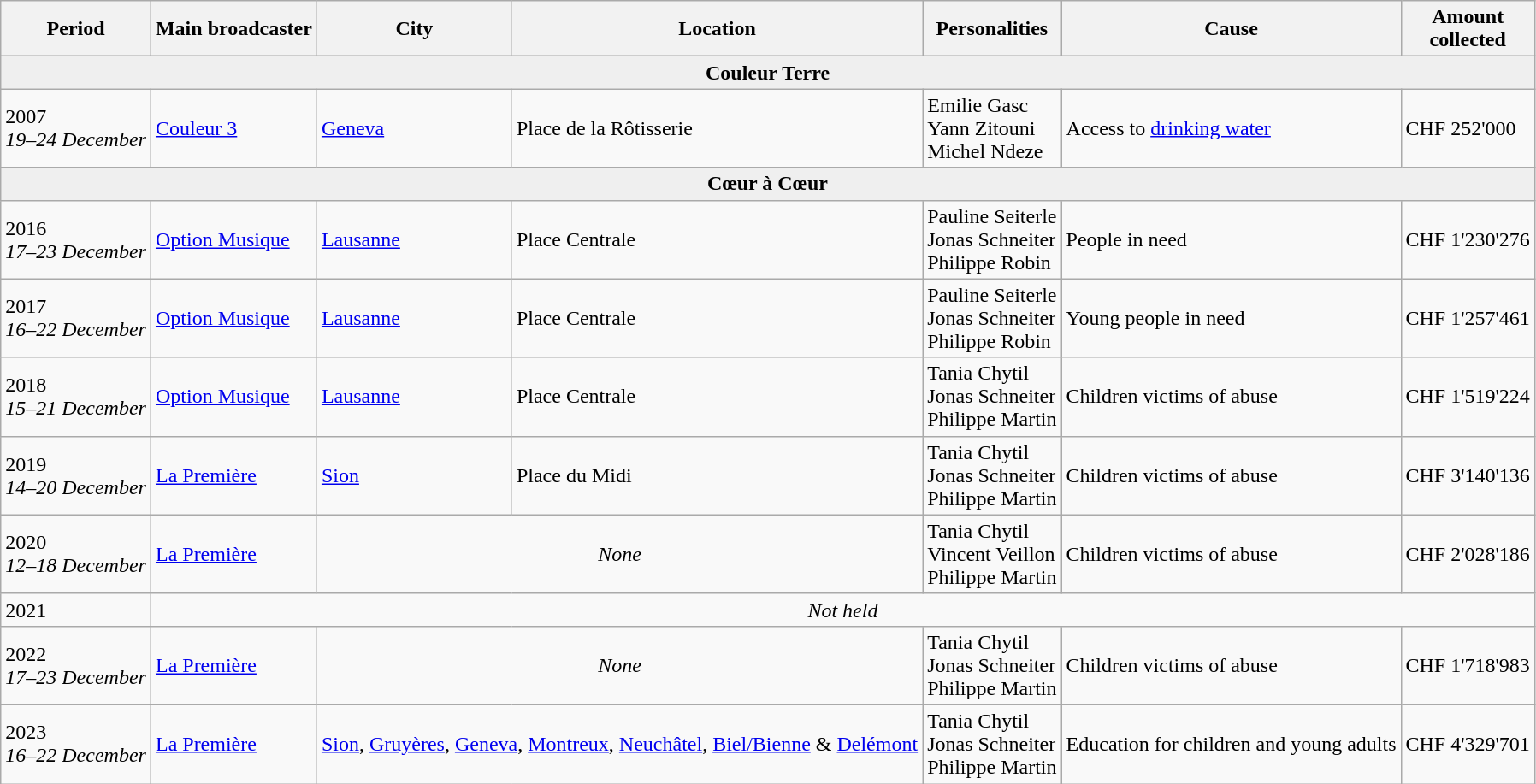<table class="wikitable sortable">
<tr>
<th>Period</th>
<th>Main broadcaster</th>
<th>City</th>
<th>Location</th>
<th>Personalities</th>
<th>Cause</th>
<th>Amount <br>collected</th>
</tr>
<tr>
<td colspan=7 align=center style="background: #efefef;"><strong>Couleur Terre</strong></td>
</tr>
<tr>
<td>2007 <br><em>19–24 December</em></td>
<td><a href='#'>Couleur 3</a></td>
<td><a href='#'>Geneva</a></td>
<td>Place de la Rôtisserie</td>
<td>Emilie Gasc<br> Yann Zitouni<br> Michel Ndeze</td>
<td>Access to <a href='#'>drinking water</a></td>
<td>CHF 252'000</td>
</tr>
<tr>
<td colspan=7 align=center style="background: #efefef;"><strong>Cœur à Cœur</strong></td>
</tr>
<tr>
<td>2016 <br><em>17–23 December</em></td>
<td><a href='#'>Option Musique</a></td>
<td><a href='#'>Lausanne</a></td>
<td>Place Centrale</td>
<td>Pauline Seiterle<br> Jonas Schneiter<br> Philippe Robin</td>
<td>People in need</td>
<td>CHF 1'230'276</td>
</tr>
<tr>
<td>2017 <br><em>16–22 December</em></td>
<td><a href='#'>Option Musique</a></td>
<td><a href='#'>Lausanne</a></td>
<td>Place Centrale</td>
<td>Pauline Seiterle<br> Jonas Schneiter<br> Philippe Robin</td>
<td>Young people in need</td>
<td>CHF 1'257'461</td>
</tr>
<tr>
<td>2018 <br><em>15–21 December</em></td>
<td><a href='#'>Option Musique</a></td>
<td><a href='#'>Lausanne</a></td>
<td>Place Centrale</td>
<td>Tania Chytil<br> Jonas Schneiter<br> Philippe Martin</td>
<td>Children victims of abuse</td>
<td>CHF 1'519'224</td>
</tr>
<tr>
<td>2019 <br><em>14–20 December</em></td>
<td><a href='#'>La Première</a></td>
<td><a href='#'>Sion</a></td>
<td>Place du Midi</td>
<td>Tania Chytil<br> Jonas Schneiter<br> Philippe Martin</td>
<td>Children victims of abuse</td>
<td>CHF 3'140'136</td>
</tr>
<tr>
<td>2020 <br><em>12–18 December</em></td>
<td><a href='#'>La Première</a></td>
<td colspan=2 align=center><em>None</em> </td>
<td>Tania Chytil<br> Vincent Veillon<br> Philippe Martin</td>
<td>Children victims of abuse</td>
<td>CHF 2'028'186</td>
</tr>
<tr>
<td>2021</td>
<td colspan=6 align=center><em>Not held</em></td>
</tr>
<tr>
<td>2022 <br><em>17–23 December</em></td>
<td><a href='#'>La Première</a></td>
<td colspan=2 align=center><em>None</em> </td>
<td>Tania Chytil<br> Jonas Schneiter<br> Philippe Martin</td>
<td>Children victims of abuse</td>
<td>CHF 1'718'983</td>
</tr>
<tr>
<td>2023 <br><em>16–22 December</em></td>
<td><a href='#'>La Première</a></td>
<td colspan=2 align=center><a href='#'>Sion</a>, <a href='#'>Gruyères</a>, <a href='#'>Geneva</a>, <a href='#'>Montreux</a>, <a href='#'>Neuchâtel</a>, <a href='#'>Biel/Bienne</a> & <a href='#'>Delémont</a> </td>
<td>Tania Chytil<br> Jonas Schneiter<br> Philippe Martin</td>
<td>Education for children and young adults</td>
<td>CHF 4'329'701</td>
</tr>
</table>
